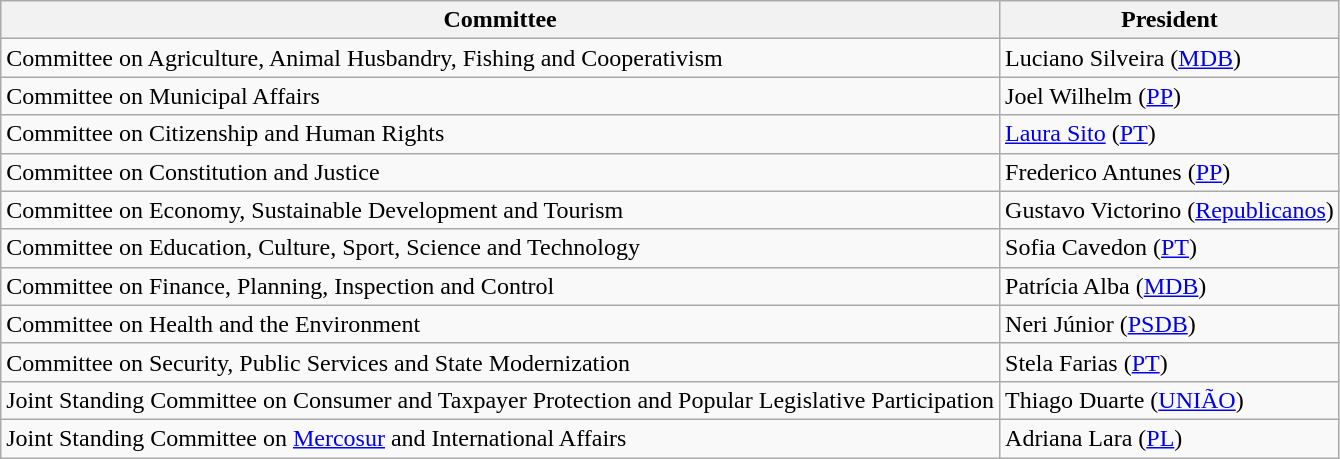<table class="wikitable">
<tr>
<th>Committee</th>
<th>President</th>
</tr>
<tr>
<td>Committee on Agriculture, Animal Husbandry, Fishing and Cooperativism</td>
<td>Luciano Silveira (<a href='#'>MDB</a>)</td>
</tr>
<tr>
<td>Committee on Municipal Affairs</td>
<td>Joel Wilhelm (<a href='#'>PP</a>)</td>
</tr>
<tr>
<td>Committee on Citizenship and Human Rights</td>
<td><a href='#'>Laura Sito</a> (<a href='#'>PT</a>)</td>
</tr>
<tr>
<td>Committee on Constitution and Justice</td>
<td>Frederico Antunes (<a href='#'>PP</a>)</td>
</tr>
<tr>
<td>Committee on Economy, Sustainable Development and Tourism</td>
<td>Gustavo Victorino (<a href='#'>Republicanos</a>)</td>
</tr>
<tr>
<td>Committee on Education, Culture, Sport, Science and Technology</td>
<td>Sofia Cavedon (<a href='#'>PT</a>)</td>
</tr>
<tr>
<td>Committee on Finance, Planning, Inspection and Control</td>
<td>Patrícia Alba (<a href='#'>MDB</a>)</td>
</tr>
<tr>
<td>Committee on Health and the Environment</td>
<td>Neri Júnior (<a href='#'>PSDB</a>)</td>
</tr>
<tr>
<td>Committee on Security, Public Services and State Modernization</td>
<td>Stela Farias (<a href='#'>PT</a>)</td>
</tr>
<tr>
<td>Joint Standing Committee on Consumer and Taxpayer Protection and Popular Legislative Participation</td>
<td>Thiago Duarte (<a href='#'>UNIÃO</a>)</td>
</tr>
<tr>
<td>Joint Standing Committee on <a href='#'>Mercosur</a> and International Affairs</td>
<td>Adriana Lara (<a href='#'>PL</a>)</td>
</tr>
</table>
